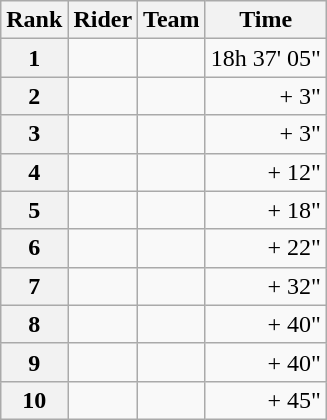<table class="wikitable" margin-bottom:0;">
<tr>
<th scope="col">Rank</th>
<th scope="col">Rider</th>
<th scope="col">Team</th>
<th scope="col">Time</th>
</tr>
<tr>
<th scope="row">1</th>
<td> </td>
<td></td>
<td align="right">18h 37' 05"</td>
</tr>
<tr>
<th scope="row">2</th>
<td> </td>
<td></td>
<td align="right">+ 3"</td>
</tr>
<tr>
<th scope="row">3</th>
<td></td>
<td></td>
<td align="right">+ 3"</td>
</tr>
<tr>
<th scope="row">4</th>
<td></td>
<td></td>
<td align="right">+ 12"</td>
</tr>
<tr>
<th scope="row">5</th>
<td></td>
<td></td>
<td align="right">+ 18"</td>
</tr>
<tr>
<th scope="row">6</th>
<td></td>
<td></td>
<td align="right">+ 22"</td>
</tr>
<tr>
<th scope="row">7</th>
<td></td>
<td></td>
<td align="right">+ 32"</td>
</tr>
<tr>
<th scope="row">8</th>
<td></td>
<td></td>
<td align="right">+ 40"</td>
</tr>
<tr>
<th scope="row">9</th>
<td></td>
<td></td>
<td align="right">+ 40"</td>
</tr>
<tr>
<th scope="row">10</th>
<td></td>
<td></td>
<td align="right">+ 45"</td>
</tr>
</table>
